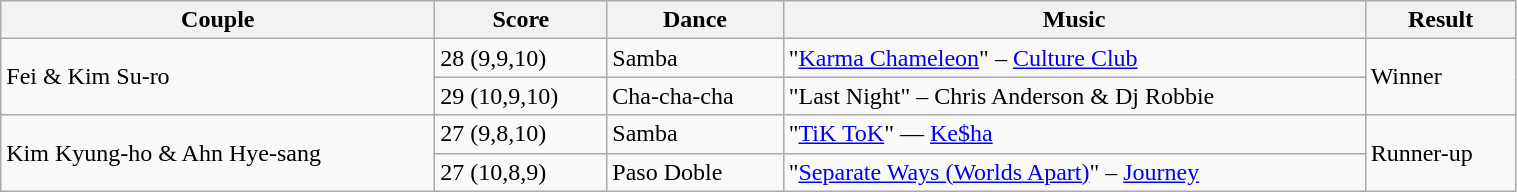<table class="wikitable" style="width:80%;">
<tr>
<th>Couple</th>
<th>Score</th>
<th>Dance</th>
<th>Music</th>
<th>Result</th>
</tr>
<tr>
<td rowspan=2>Fei & Kim Su-ro</td>
<td>28 (9,9,10)</td>
<td>Samba</td>
<td>"<a href='#'>Karma Chameleon</a>" – <a href='#'>Culture Club</a></td>
<td rowspan=2>Winner</td>
</tr>
<tr>
<td>29 (10,9,10)</td>
<td>Cha-cha-cha</td>
<td>"Last Night" – Chris Anderson & Dj Robbie</td>
</tr>
<tr>
<td rowspan=2>Kim Kyung-ho & Ahn Hye-sang</td>
<td>27 (9,8,10)</td>
<td>Samba</td>
<td>"<a href='#'>TiK ToK</a>" — <a href='#'>Ke$ha</a></td>
<td rowspan=2>Runner-up</td>
</tr>
<tr>
<td>27 (10,8,9)</td>
<td>Paso Doble</td>
<td>"<a href='#'>Separate Ways (Worlds Apart)</a>" – <a href='#'>Journey</a></td>
</tr>
</table>
